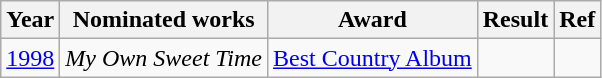<table class="wikitable">
<tr>
<th>Year</th>
<th>Nominated works</th>
<th>Award</th>
<th>Result</th>
<th>Ref</th>
</tr>
<tr>
<td><a href='#'>1998</a></td>
<td><em>My Own Sweet Time</em></td>
<td><a href='#'>Best Country Album</a></td>
<td></td>
<td></td>
</tr>
</table>
